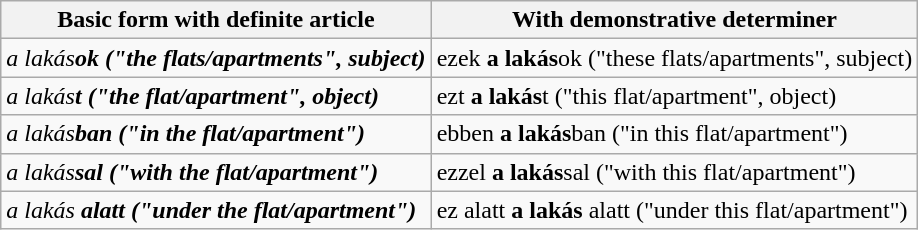<table class="wikitable" align=center>
<tr>
<th>Basic form with definite article</th>
<th>With demonstrative determiner</th>
</tr>
<tr>
<td><em>a lakás<strong>ok<strong><em> ("the flats/apartments", subject)</td>
<td></em>ez</strong>ek<strong> a lakás</strong>ok</em></strong> ("these flats/apartments", subject)</td>
</tr>
<tr>
<td><em>a lakás<strong>t<strong><em> ("the flat/apartment", object)</td>
<td></em>ez</strong>t<strong> a lakás</strong>t</em></strong> ("this flat/apartment", object)</td>
</tr>
<tr>
<td><em>a lakás<strong>ban<strong><em> ("in the flat/apartment")</td>
<td></em>eb</strong>ben<strong> a lakás</strong>ban</em></strong> ("in this flat/apartment")</td>
</tr>
<tr>
<td><em>a lakás<strong>sal<strong><em> ("with the flat/apartment")</td>
<td></em>ez</strong>zel<strong> a lakás</strong>sal</em></strong> ("with this flat/apartment")</td>
</tr>
<tr>
<td><em>a lakás <strong>alatt<strong><em> ("under the flat/apartment")</td>
<td></em>ez </strong>alatt<strong> a lakás </strong>alatt</em></strong> ("under this flat/apartment")</td>
</tr>
</table>
